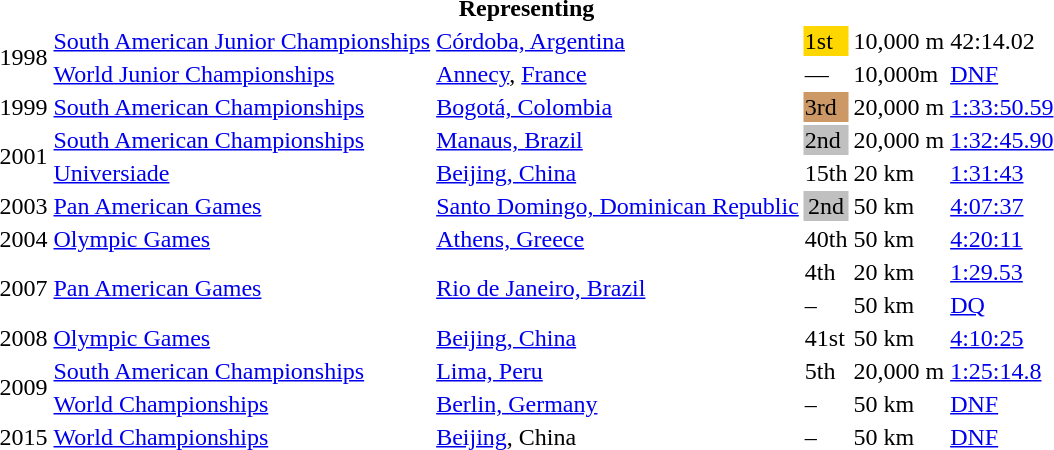<table>
<tr>
<th colspan="6">Representing </th>
</tr>
<tr>
<td rowspan=2>1998</td>
<td><a href='#'>South American Junior Championships</a></td>
<td><a href='#'>Córdoba, Argentina</a></td>
<td bgcolor="gold">1st</td>
<td>10,000 m</td>
<td>42:14.02</td>
</tr>
<tr>
<td><a href='#'>World Junior Championships</a></td>
<td><a href='#'>Annecy</a>, <a href='#'>France</a></td>
<td>—</td>
<td>10,000m</td>
<td><a href='#'>DNF</a></td>
</tr>
<tr>
<td>1999</td>
<td><a href='#'>South American Championships</a></td>
<td><a href='#'>Bogotá, Colombia</a></td>
<td bgcolor="cc9966">3rd</td>
<td>20,000 m</td>
<td><a href='#'>1:33:50.59</a></td>
</tr>
<tr>
<td rowspan=2>2001</td>
<td><a href='#'>South American Championships</a></td>
<td><a href='#'>Manaus, Brazil</a></td>
<td bgcolor="silver">2nd</td>
<td>20,000 m</td>
<td><a href='#'>1:32:45.90</a></td>
</tr>
<tr>
<td><a href='#'>Universiade</a></td>
<td><a href='#'>Beijing, China</a></td>
<td>15th</td>
<td>20 km</td>
<td><a href='#'>1:31:43</a></td>
</tr>
<tr>
<td>2003</td>
<td><a href='#'>Pan American Games</a></td>
<td><a href='#'>Santo Domingo, Dominican Republic</a></td>
<td bgcolor="silver" align="center">2nd</td>
<td>50 km</td>
<td><a href='#'>4:07:37</a></td>
</tr>
<tr>
<td>2004</td>
<td><a href='#'>Olympic Games</a></td>
<td><a href='#'>Athens, Greece</a></td>
<td>40th</td>
<td>50 km</td>
<td><a href='#'>4:20:11</a></td>
</tr>
<tr>
<td rowspan=2>2007</td>
<td rowspan=2><a href='#'>Pan American Games</a></td>
<td rowspan=2><a href='#'>Rio de Janeiro, Brazil</a></td>
<td>4th</td>
<td>20 km</td>
<td><a href='#'>1:29.53</a></td>
</tr>
<tr>
<td>–</td>
<td>50 km</td>
<td><a href='#'>DQ</a></td>
</tr>
<tr>
<td>2008</td>
<td><a href='#'>Olympic Games</a></td>
<td><a href='#'>Beijing, China</a></td>
<td>41st</td>
<td>50 km</td>
<td><a href='#'>4:10:25</a></td>
</tr>
<tr>
<td rowspan=2>2009</td>
<td><a href='#'>South American Championships</a></td>
<td><a href='#'>Lima, Peru</a></td>
<td>5th</td>
<td>20,000 m</td>
<td><a href='#'>1:25:14.8</a></td>
</tr>
<tr>
<td><a href='#'>World Championships</a></td>
<td><a href='#'>Berlin, Germany</a></td>
<td>–</td>
<td>50 km</td>
<td><a href='#'>DNF</a></td>
</tr>
<tr>
<td>2015</td>
<td><a href='#'>World Championships</a></td>
<td><a href='#'>Beijing</a>, China</td>
<td>–</td>
<td>50 km</td>
<td><a href='#'>DNF</a></td>
</tr>
</table>
